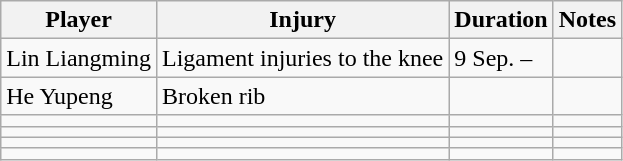<table class="wikitable">
<tr>
<th>Player</th>
<th>Injury</th>
<th>Duration</th>
<th>Notes</th>
</tr>
<tr>
<td>Lin Liangming</td>
<td>Ligament injuries to the knee</td>
<td>9 Sep. –</td>
<td></td>
</tr>
<tr>
<td>He Yupeng</td>
<td>Broken rib</td>
<td></td>
<td></td>
</tr>
<tr>
<td></td>
<td></td>
<td></td>
<td></td>
</tr>
<tr>
<td></td>
<td></td>
<td></td>
<td></td>
</tr>
<tr>
<td></td>
<td></td>
<td></td>
<td></td>
</tr>
<tr>
<td></td>
<td></td>
<td></td>
<td></td>
</tr>
</table>
